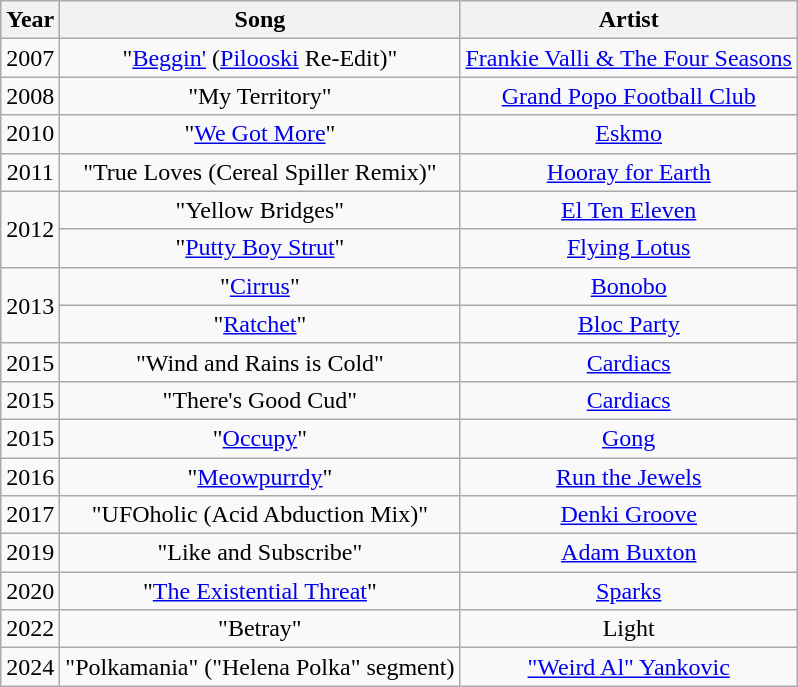<table class="wikitable plainrowheaders" style="text-align:center;">
<tr>
<th>Year</th>
<th>Song</th>
<th>Artist</th>
</tr>
<tr>
<td>2007</td>
<td>"<a href='#'>Beggin'</a> (<a href='#'>Pilooski</a> Re-Edit)"</td>
<td><a href='#'>Frankie Valli & The Four Seasons</a></td>
</tr>
<tr>
<td>2008</td>
<td>"My Territory"</td>
<td><a href='#'>Grand Popo Football Club</a></td>
</tr>
<tr>
<td>2010</td>
<td>"<a href='#'>We Got More</a>"</td>
<td><a href='#'>Eskmo</a></td>
</tr>
<tr>
<td>2011</td>
<td>"True Loves (Cereal Spiller Remix)"</td>
<td><a href='#'>Hooray for Earth</a></td>
</tr>
<tr>
<td rowspan="2">2012</td>
<td>"Yellow Bridges"</td>
<td><a href='#'>El Ten Eleven</a></td>
</tr>
<tr>
<td>"<a href='#'>Putty Boy Strut</a>"</td>
<td><a href='#'>Flying Lotus</a></td>
</tr>
<tr>
<td rowspan="2">2013</td>
<td>"<a href='#'>Cirrus</a>"</td>
<td><a href='#'>Bonobo</a></td>
</tr>
<tr>
<td>"<a href='#'>Ratchet</a>"</td>
<td><a href='#'>Bloc Party</a></td>
</tr>
<tr>
<td>2015</td>
<td>"Wind and Rains is Cold"</td>
<td><a href='#'>Cardiacs</a></td>
</tr>
<tr>
<td>2015</td>
<td>"There's Good Cud"</td>
<td><a href='#'>Cardiacs</a></td>
</tr>
<tr>
<td>2015</td>
<td>"<a href='#'>Occupy</a>"</td>
<td><a href='#'>Gong</a></td>
</tr>
<tr>
<td>2016</td>
<td>"<a href='#'>Meowpurrdy</a>"</td>
<td><a href='#'>Run the Jewels</a></td>
</tr>
<tr>
<td>2017</td>
<td>"UFOholic (Acid Abduction Mix)"</td>
<td><a href='#'>Denki Groove</a></td>
</tr>
<tr>
<td>2019</td>
<td>"Like and Subscribe"</td>
<td><a href='#'>Adam Buxton</a></td>
</tr>
<tr>
<td>2020</td>
<td>"<a href='#'>The Existential Threat</a>"</td>
<td><a href='#'>Sparks</a></td>
</tr>
<tr>
<td>2022</td>
<td>"Betray"</td>
<td>Light</td>
</tr>
<tr>
<td>2024</td>
<td>"Polkamania" ("Helena Polka" segment)</td>
<td><a href='#'>"Weird Al" Yankovic</a></td>
</tr>
</table>
